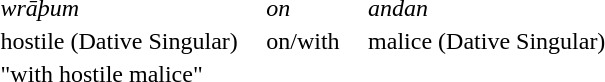<table>
<tr>
<td><em>wrāþum</em></td>
<td><em>on</em></td>
<td><em>andan</em></td>
</tr>
<tr>
<td style="padding-right: 1em;">hostile (Dative Singular)</td>
<td style="padding-right: 1em;">on/with</td>
<td>malice (Dative Singular)</td>
</tr>
<tr>
<td colspan="3">"with hostile malice"</td>
</tr>
</table>
